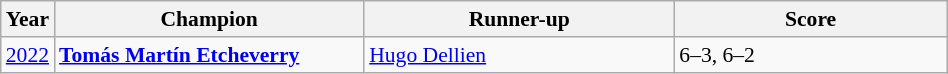<table class="wikitable" style="font-size:90%">
<tr>
<th>Year</th>
<th width="200">Champion</th>
<th width="200">Runner-up</th>
<th width="175">Score</th>
</tr>
<tr>
<td><a href='#'>2022</a></td>
<td> <strong><a href='#'>Tomás Martín Etcheverry</a></strong></td>
<td> <a href='#'>Hugo Dellien</a></td>
<td>6–3, 6–2</td>
</tr>
</table>
